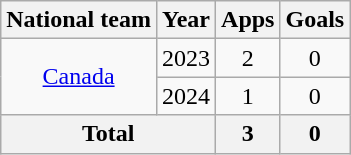<table class="wikitable" style="text-align:center">
<tr>
<th>National team</th>
<th>Year</th>
<th>Apps</th>
<th>Goals</th>
</tr>
<tr>
<td rowspan="2"><a href='#'>Canada</a></td>
<td>2023</td>
<td>2</td>
<td>0</td>
</tr>
<tr>
<td>2024</td>
<td>1</td>
<td>0</td>
</tr>
<tr>
<th colspan="2">Total</th>
<th>3</th>
<th>0</th>
</tr>
</table>
